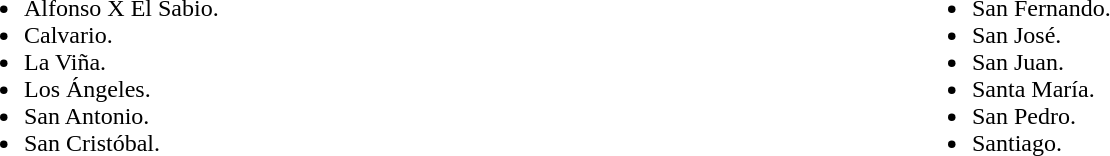<table border="0" cellpadding="2" cellspacing="0" width="100%">
<tr>
<th width=25% valign="top" align="left" style="font-weight:normal"><br><ul><li>Alfonso X El Sabio.</li><li>Calvario.</li><li>La Viña.</li><li>Los Ángeles.</li><li>San Antonio.</li><li>San Cristóbal.</li></ul></th>
<th width=25% valign="top" align="left" style="font-weight:normal"><br><ul><li>San Fernando.</li><li>San José.</li><li>San Juan.</li><li>Santa María.</li><li>San Pedro.</li><li>Santiago.</li></ul></th>
</tr>
</table>
